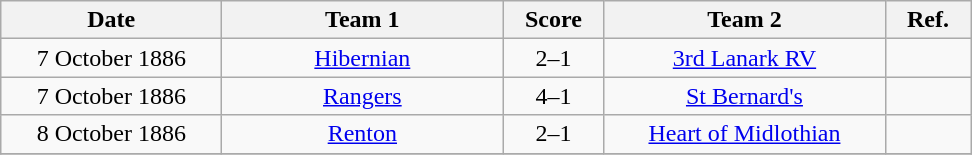<table class="wikitable" style="text-align:center">
<tr>
<th width=140>Date</th>
<th width=180>Team 1</th>
<th width=60>Score</th>
<th width=180>Team 2</th>
<th width=50>Ref.</th>
</tr>
<tr>
<td>7 October 1886</td>
<td><a href='#'>Hibernian</a></td>
<td>2–1</td>
<td><a href='#'>3rd Lanark RV</a></td>
<td></td>
</tr>
<tr>
<td>7 October 1886</td>
<td><a href='#'>Rangers</a></td>
<td>4–1</td>
<td><a href='#'>St Bernard's</a></td>
<td></td>
</tr>
<tr>
<td>8 October 1886</td>
<td><a href='#'>Renton</a></td>
<td>2–1</td>
<td><a href='#'>Heart of Midlothian</a></td>
<td></td>
</tr>
<tr>
</tr>
</table>
